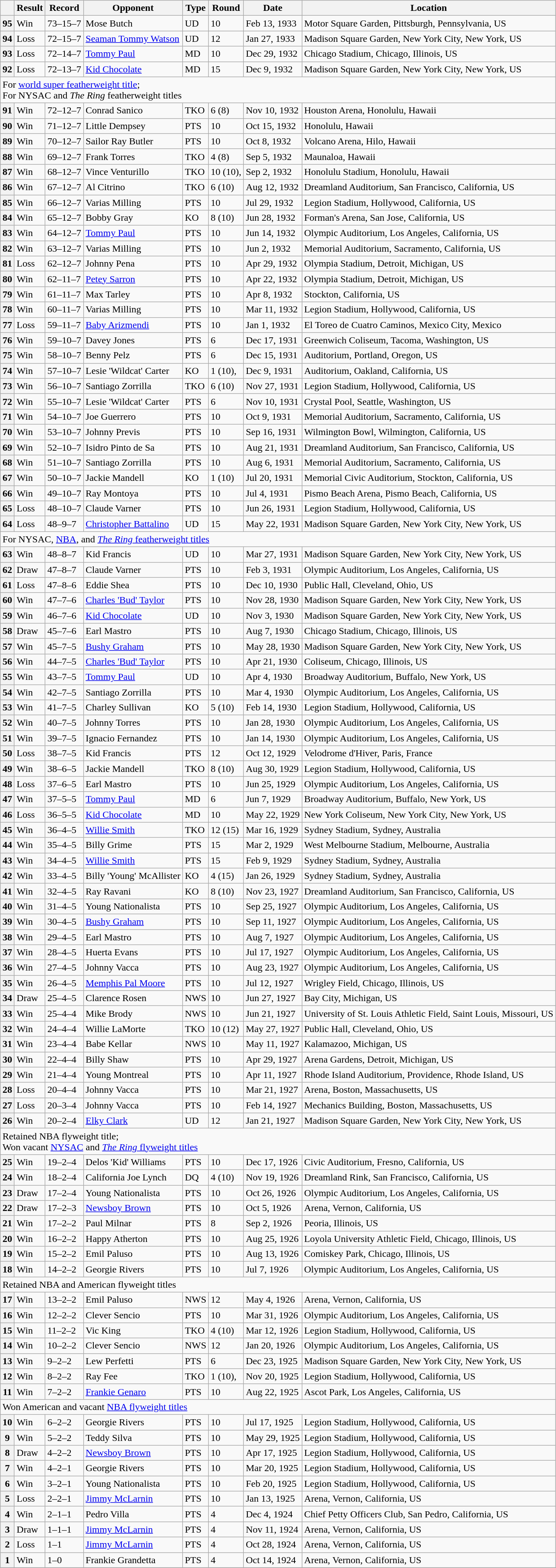<table class="wikitable sortable mw-collapsible sticky-table-row1 defaultcenter col4left col8left">
<tr>
<th scope="col"></th>
<th scope="col">Result</th>
<th scope="col">Record</th>
<th scope="col">Opponent</th>
<th scope="col">Type</th>
<th scope="col">Round</th>
<th scope="col">Date</th>
<th scope="col" class="unsortable">Location</th>
</tr>
<tr>
<th scope="row">95</th>
<td>Win</td>
<td>73–15–7</td>
<td>Mose Butch</td>
<td>UD</td>
<td>10</td>
<td>Feb 13, 1933</td>
<td>Motor Square Garden, Pittsburgh, Pennsylvania, US</td>
</tr>
<tr>
<th scope="row">94</th>
<td>Loss</td>
<td>72–15–7</td>
<td><a href='#'>Seaman Tommy Watson</a></td>
<td>UD</td>
<td>12</td>
<td>Jan 27, 1933</td>
<td>Madison Square Garden, New York City, New York, US</td>
</tr>
<tr>
<th scope="row">93</th>
<td>Loss</td>
<td>72–14–7</td>
<td><a href='#'>Tommy Paul</a></td>
<td>MD</td>
<td>10</td>
<td>Dec 29, 1932</td>
<td>Chicago Stadium, Chicago, Illinois, US</td>
</tr>
<tr>
<th scope="row">92</th>
<td>Loss</td>
<td>72–13–7</td>
<td><a href='#'>Kid Chocolate</a></td>
<td>MD</td>
<td>15</td>
<td>Dec 9, 1932</td>
<td>Madison Square Garden, New York City, New York, US</td>
</tr>
<tr class="expand-child">
<td style="text-align:left;" colspan="8">For <a href='#'>world super featherweight title</a>;<br>For NYSAC and <em>The Ring</em> featherweight titles</td>
</tr>
<tr>
<th scope="row">91</th>
<td>Win</td>
<td>72–12–7</td>
<td>Conrad Sanico</td>
<td>TKO</td>
<td>6 (8)</td>
<td>Nov 10, 1932</td>
<td>Houston Arena, Honolulu, Hawaii</td>
</tr>
<tr>
<th scope="row">90</th>
<td>Win</td>
<td>71–12–7</td>
<td>Little Dempsey</td>
<td>PTS</td>
<td>10</td>
<td>Oct 15, 1932</td>
<td>Honolulu, Hawaii</td>
</tr>
<tr>
<th scope="row">89</th>
<td>Win</td>
<td>70–12–7</td>
<td>Sailor Ray Butler</td>
<td>PTS</td>
<td>10</td>
<td>Oct 8, 1932</td>
<td>Volcano Arena, Hilo, Hawaii</td>
</tr>
<tr>
<th scope="row">88</th>
<td>Win</td>
<td>69–12–7</td>
<td>Frank Torres</td>
<td>TKO</td>
<td>4 (8)</td>
<td>Sep 5, 1932</td>
<td>Maunaloa, Hawaii</td>
</tr>
<tr>
<th scope="row">87</th>
<td>Win</td>
<td>68–12–7</td>
<td>Vince Venturillo</td>
<td>TKO</td>
<td>10 (10), </td>
<td>Sep 2, 1932</td>
<td>Honolulu Stadium, Honolulu, Hawaii</td>
</tr>
<tr>
<th scope="row">86</th>
<td>Win</td>
<td>67–12–7</td>
<td>Al Citrino</td>
<td>TKO</td>
<td>6 (10)</td>
<td>Aug 12, 1932</td>
<td>Dreamland Auditorium, San Francisco, California, US</td>
</tr>
<tr>
<th scope="row">85</th>
<td>Win</td>
<td>66–12–7</td>
<td>Varias Milling</td>
<td>PTS</td>
<td>10</td>
<td>Jul 29, 1932</td>
<td>Legion Stadium, Hollywood, California, US</td>
</tr>
<tr>
<th scope="row">84</th>
<td>Win</td>
<td>65–12–7</td>
<td>Bobby Gray</td>
<td>KO</td>
<td>8 (10)</td>
<td>Jun 28, 1932</td>
<td>Forman's Arena, San Jose, California, US</td>
</tr>
<tr>
<th scope="row">83</th>
<td>Win</td>
<td>64–12–7</td>
<td><a href='#'>Tommy Paul</a></td>
<td>PTS</td>
<td>10</td>
<td>Jun 14, 1932</td>
<td>Olympic Auditorium, Los Angeles, California, US</td>
</tr>
<tr>
<th scope="row">82</th>
<td>Win</td>
<td>63–12–7</td>
<td>Varias Milling</td>
<td>PTS</td>
<td>10</td>
<td>Jun 2, 1932</td>
<td>Memorial Auditorium, Sacramento, California, US</td>
</tr>
<tr>
<th scope="row">81</th>
<td>Loss</td>
<td>62–12–7</td>
<td>Johnny Pena</td>
<td>PTS</td>
<td>10</td>
<td>Apr 29, 1932</td>
<td>Olympia Stadium, Detroit, Michigan, US</td>
</tr>
<tr>
<th scope="row">80</th>
<td>Win</td>
<td>62–11–7</td>
<td><a href='#'>Petey Sarron</a></td>
<td>PTS</td>
<td>10</td>
<td>Apr 22, 1932</td>
<td>Olympia Stadium, Detroit, Michigan, US</td>
</tr>
<tr>
<th scope="row">79</th>
<td>Win</td>
<td>61–11–7</td>
<td>Max Tarley</td>
<td>PTS</td>
<td>10</td>
<td>Apr 8, 1932</td>
<td>Stockton, California, US</td>
</tr>
<tr>
<th scope="row">78</th>
<td>Win</td>
<td>60–11–7</td>
<td>Varias Milling</td>
<td>PTS</td>
<td>10</td>
<td>Mar 11, 1932</td>
<td>Legion Stadium, Hollywood, California, US</td>
</tr>
<tr>
<th scope="row">77</th>
<td>Loss</td>
<td>59–11–7</td>
<td><a href='#'>Baby Arizmendi</a></td>
<td>PTS</td>
<td>10</td>
<td>Jan 1, 1932</td>
<td>El Toreo de Cuatro Caminos, Mexico City, Mexico</td>
</tr>
<tr>
<th scope="row">76</th>
<td>Win</td>
<td>59–10–7</td>
<td>Davey Jones</td>
<td>PTS</td>
<td>6</td>
<td>Dec 17, 1931</td>
<td>Greenwich Coliseum, Tacoma, Washington, US</td>
</tr>
<tr>
<th scope="row">75</th>
<td>Win</td>
<td>58–10–7</td>
<td>Benny Pelz</td>
<td>PTS</td>
<td>6</td>
<td>Dec 15, 1931</td>
<td>Auditorium, Portland, Oregon, US</td>
</tr>
<tr>
<th scope="row">74</th>
<td>Win</td>
<td>57–10–7</td>
<td>Lesie 'Wildcat' Carter</td>
<td>KO</td>
<td>1 (10), </td>
<td>Dec 9, 1931</td>
<td>Auditorium, Oakland, California, US</td>
</tr>
<tr>
<th scope="row">73</th>
<td>Win</td>
<td>56–10–7</td>
<td>Santiago Zorrilla</td>
<td>TKO</td>
<td>6 (10)</td>
<td>Nov 27, 1931</td>
<td>Legion Stadium, Hollywood, California, US</td>
</tr>
<tr>
<th scope="row">72</th>
<td>Win</td>
<td>55–10–7</td>
<td>Lesie 'Wildcat' Carter</td>
<td>PTS</td>
<td>6</td>
<td>Nov 10, 1931</td>
<td>Crystal Pool, Seattle, Washington, US</td>
</tr>
<tr>
<th scope="row">71</th>
<td>Win</td>
<td>54–10–7</td>
<td>Joe Guerrero</td>
<td>PTS</td>
<td>10</td>
<td>Oct 9, 1931</td>
<td>Memorial Auditorium, Sacramento, California, US</td>
</tr>
<tr>
<th scope="row">70</th>
<td>Win</td>
<td>53–10–7</td>
<td>Johnny Previs</td>
<td>PTS</td>
<td>10</td>
<td>Sep 16, 1931</td>
<td>Wilmington Bowl, Wilmington, California, US</td>
</tr>
<tr>
<th scope="row">69</th>
<td>Win</td>
<td>52–10–7</td>
<td>Isidro Pinto de Sa</td>
<td>PTS</td>
<td>10</td>
<td>Aug 21, 1931</td>
<td>Dreamland Auditorium, San Francisco, California, US</td>
</tr>
<tr>
<th scope="row">68</th>
<td>Win</td>
<td>51–10–7</td>
<td>Santiago Zorrilla</td>
<td>PTS</td>
<td>10</td>
<td>Aug 6, 1931</td>
<td>Memorial Auditorium, Sacramento, California, US</td>
</tr>
<tr>
<th scope="row">67</th>
<td>Win</td>
<td>50–10–7</td>
<td>Jackie Mandell</td>
<td>KO</td>
<td>1 (10)</td>
<td>Jul 20, 1931</td>
<td>Memorial Civic Auditorium, Stockton, California, US</td>
</tr>
<tr>
<th scope="row">66</th>
<td>Win</td>
<td>49–10–7</td>
<td>Ray Montoya</td>
<td>PTS</td>
<td>10</td>
<td>Jul 4, 1931</td>
<td>Pismo Beach Arena, Pismo Beach, California, US</td>
</tr>
<tr>
<th scope="row">65</th>
<td>Loss</td>
<td>48–10–7</td>
<td>Claude Varner</td>
<td>PTS</td>
<td>10</td>
<td>Jun 26, 1931</td>
<td>Legion Stadium, Hollywood, California, US</td>
</tr>
<tr>
<th scope="row">64</th>
<td>Loss</td>
<td>48–9–7</td>
<td><a href='#'>Christopher Battalino</a></td>
<td>UD</td>
<td>15</td>
<td>May 22, 1931</td>
<td>Madison Square Garden, New York City, New York, US</td>
</tr>
<tr class="expand-child">
<td style="text-align:left;" colspan="8">For NYSAC, <a href='#'>NBA</a>, and <a href='#'><em>The Ring</em> featherweight titles</a></td>
</tr>
<tr>
<th scope="row">63</th>
<td>Win</td>
<td>48–8–7</td>
<td>Kid Francis</td>
<td>UD</td>
<td>10</td>
<td>Mar 27, 1931</td>
<td>Madison Square Garden, New York City, New York, US</td>
</tr>
<tr>
<th scope="row">62</th>
<td>Draw</td>
<td>47–8–7</td>
<td>Claude Varner</td>
<td>PTS</td>
<td>10</td>
<td>Feb 3, 1931</td>
<td>Olympic Auditorium, Los Angeles, California, US</td>
</tr>
<tr>
<th scope="row">61</th>
<td>Loss</td>
<td>47–8–6</td>
<td>Eddie Shea</td>
<td>PTS</td>
<td>10</td>
<td>Dec 10, 1930</td>
<td>Public Hall, Cleveland, Ohio, US</td>
</tr>
<tr>
<th scope="row">60</th>
<td>Win</td>
<td>47–7–6</td>
<td><a href='#'>Charles 'Bud' Taylor</a></td>
<td>PTS</td>
<td>10</td>
<td>Nov 28, 1930</td>
<td>Madison Square Garden, New York City, New York, US</td>
</tr>
<tr>
<th scope="row">59</th>
<td>Win</td>
<td>46–7–6</td>
<td><a href='#'>Kid Chocolate</a></td>
<td>UD</td>
<td>10</td>
<td>Nov 3, 1930</td>
<td>Madison Square Garden, New York City, New York, US</td>
</tr>
<tr>
<th scope="row">58</th>
<td>Draw</td>
<td>45–7–6</td>
<td>Earl Mastro</td>
<td>PTS</td>
<td>10</td>
<td>Aug 7, 1930</td>
<td>Chicago Stadium, Chicago, Illinois, US</td>
</tr>
<tr>
<th scope="row">57</th>
<td>Win</td>
<td>45–7–5</td>
<td><a href='#'>Bushy Graham</a></td>
<td>PTS</td>
<td>10</td>
<td>May 28, 1930</td>
<td>Madison Square Garden, New York City, New York, US</td>
</tr>
<tr>
<th scope="row">56</th>
<td>Win</td>
<td>44–7–5</td>
<td><a href='#'>Charles 'Bud' Taylor</a></td>
<td>PTS</td>
<td>10</td>
<td>Apr 21, 1930</td>
<td>Coliseum, Chicago, Illinois, US</td>
</tr>
<tr>
<th scope="row">55</th>
<td>Win</td>
<td>43–7–5</td>
<td><a href='#'>Tommy Paul</a></td>
<td>UD</td>
<td>10</td>
<td>Apr 4, 1930</td>
<td>Broadway Auditorium, Buffalo, New York, US</td>
</tr>
<tr>
<th scope="row">54</th>
<td>Win</td>
<td>42–7–5</td>
<td>Santiago Zorrilla</td>
<td>PTS</td>
<td>10</td>
<td>Mar 4, 1930</td>
<td>Olympic Auditorium, Los Angeles, California, US</td>
</tr>
<tr>
<th scope="row">53</th>
<td>Win</td>
<td>41–7–5</td>
<td>Charley Sullivan</td>
<td>KO</td>
<td>5 (10)</td>
<td>Feb 14, 1930</td>
<td>Legion Stadium, Hollywood, California, US</td>
</tr>
<tr>
<th scope="row">52</th>
<td>Win</td>
<td>40–7–5</td>
<td>Johnny Torres</td>
<td>PTS</td>
<td>10</td>
<td>Jan 28, 1930</td>
<td>Olympic Auditorium, Los Angeles, California, US</td>
</tr>
<tr>
<th scope="row">51</th>
<td>Win</td>
<td>39–7–5</td>
<td>Ignacio Fernandez</td>
<td>PTS</td>
<td>10</td>
<td>Jan 14, 1930</td>
<td>Olympic Auditorium, Los Angeles, California, US</td>
</tr>
<tr>
<th scope="row">50</th>
<td>Loss</td>
<td>38–7–5</td>
<td>Kid Francis</td>
<td>PTS</td>
<td>12</td>
<td>Oct 12, 1929</td>
<td>Velodrome d'Hiver, Paris, France</td>
</tr>
<tr>
<th scope="row">49</th>
<td>Win</td>
<td>38–6–5</td>
<td>Jackie Mandell</td>
<td>TKO</td>
<td>8 (10)</td>
<td>Aug 30, 1929</td>
<td>Legion Stadium, Hollywood, California, US</td>
</tr>
<tr>
<th scope="row">48</th>
<td>Loss</td>
<td>37–6–5</td>
<td>Earl Mastro</td>
<td>PTS</td>
<td>10</td>
<td>Jun 25, 1929</td>
<td>Olympic Auditorium, Los Angeles, California, US</td>
</tr>
<tr>
<th scope="row">47</th>
<td>Win</td>
<td>37–5–5</td>
<td><a href='#'>Tommy Paul</a></td>
<td>MD</td>
<td>6</td>
<td>Jun 7, 1929</td>
<td>Broadway Auditorium, Buffalo, New York, US</td>
</tr>
<tr>
<th scope="row">46</th>
<td>Loss</td>
<td>36–5–5</td>
<td><a href='#'>Kid Chocolate</a></td>
<td>MD</td>
<td>10</td>
<td>May 22, 1929</td>
<td>New York Coliseum, New York City, New York, US</td>
</tr>
<tr>
<th scope="row">45</th>
<td>Win</td>
<td>36–4–5</td>
<td><a href='#'>Willie Smith</a></td>
<td>TKO</td>
<td>12 (15)</td>
<td>Mar 16, 1929</td>
<td>Sydney Stadium, Sydney, Australia</td>
</tr>
<tr>
<th scope="row">44</th>
<td>Win</td>
<td>35–4–5</td>
<td>Billy Grime</td>
<td>PTS</td>
<td>15</td>
<td>Mar 2, 1929</td>
<td>West Melbourne Stadium, Melbourne, Australia</td>
</tr>
<tr>
<th scope="row">43</th>
<td>Win</td>
<td>34–4–5</td>
<td><a href='#'>Willie Smith</a></td>
<td>PTS</td>
<td>15</td>
<td>Feb 9, 1929</td>
<td>Sydney Stadium, Sydney, Australia</td>
</tr>
<tr>
<th scope="row">42</th>
<td>Win</td>
<td>33–4–5</td>
<td>Billy 'Young' McAllister</td>
<td>KO</td>
<td>4 (15)</td>
<td>Jan 26, 1929</td>
<td>Sydney Stadium, Sydney, Australia</td>
</tr>
<tr>
<th scope="row">41</th>
<td>Win</td>
<td>32–4–5</td>
<td>Ray Ravani</td>
<td>KO</td>
<td>8 (10)</td>
<td>Nov 23, 1927</td>
<td>Dreamland Auditorium, San Francisco, California, US</td>
</tr>
<tr>
<th scope="row">40</th>
<td>Win</td>
<td>31–4–5</td>
<td>Young Nationalista</td>
<td>PTS</td>
<td>10</td>
<td>Sep 25, 1927</td>
<td>Olympic Auditorium, Los Angeles, California, US</td>
</tr>
<tr>
<th scope="row">39</th>
<td>Win</td>
<td>30–4–5</td>
<td><a href='#'>Bushy Graham</a></td>
<td>PTS</td>
<td>10</td>
<td>Sep 11, 1927</td>
<td>Olympic Auditorium, Los Angeles, California, US</td>
</tr>
<tr>
<th scope="row">38</th>
<td>Win</td>
<td>29–4–5</td>
<td>Earl Mastro</td>
<td>PTS</td>
<td>10</td>
<td>Aug 7, 1927</td>
<td>Olympic Auditorium, Los Angeles, California, US</td>
</tr>
<tr>
<th scope="row">37</th>
<td>Win</td>
<td>28–4–5</td>
<td>Huerta Evans</td>
<td>PTS</td>
<td>10</td>
<td>Jul 17, 1927</td>
<td>Olympic Auditorium, Los Angeles, California, US</td>
</tr>
<tr>
<th scope="row">36</th>
<td>Win</td>
<td>27–4–5</td>
<td>Johnny Vacca</td>
<td>PTS</td>
<td>10</td>
<td>Aug 23, 1927</td>
<td>Olympic Auditorium, Los Angeles, California, US</td>
</tr>
<tr>
<th scope="row">35</th>
<td>Win</td>
<td>26–4–5</td>
<td><a href='#'>Memphis Pal Moore</a></td>
<td>PTS</td>
<td>10</td>
<td>Jul 12, 1927</td>
<td>Wrigley Field, Chicago, Illinois, US</td>
</tr>
<tr>
<th scope="row">34</th>
<td>Draw</td>
<td>25–4–5</td>
<td>Clarence Rosen</td>
<td>NWS</td>
<td>10</td>
<td>Jun 27, 1927</td>
<td>Bay City, Michigan, US</td>
</tr>
<tr>
<th scope="row">33</th>
<td>Win</td>
<td>25–4–4</td>
<td>Mike Brody</td>
<td>NWS</td>
<td>10</td>
<td>Jun 21, 1927</td>
<td>University of St. Louis Athletic Field, Saint Louis, Missouri, US</td>
</tr>
<tr>
<th scope="row">32</th>
<td>Win</td>
<td>24–4–4</td>
<td>Willie LaMorte</td>
<td>TKO</td>
<td>10 (12)</td>
<td>May 27, 1927</td>
<td>Public Hall, Cleveland, Ohio, US</td>
</tr>
<tr>
<th scope="row">31</th>
<td>Win</td>
<td>23–4–4</td>
<td>Babe Kellar</td>
<td>NWS</td>
<td>10</td>
<td>May 11, 1927</td>
<td>Kalamazoo, Michigan, US</td>
</tr>
<tr>
<th scope="row">30</th>
<td>Win</td>
<td>22–4–4</td>
<td>Billy Shaw</td>
<td>PTS</td>
<td>10</td>
<td>Apr 29, 1927</td>
<td>Arena Gardens, Detroit, Michigan, US</td>
</tr>
<tr>
<th scope="row">29</th>
<td>Win</td>
<td>21–4–4</td>
<td>Young Montreal</td>
<td>PTS</td>
<td>10</td>
<td>Apr 11, 1927</td>
<td>Rhode Island Auditorium, Providence, Rhode Island, US</td>
</tr>
<tr>
<th scope="row">28</th>
<td>Loss</td>
<td>20–4–4</td>
<td>Johnny Vacca</td>
<td>PTS</td>
<td>10</td>
<td>Mar 21, 1927</td>
<td>Arena, Boston, Massachusetts, US</td>
</tr>
<tr>
<th scope="row">27</th>
<td>Loss</td>
<td>20–3–4</td>
<td>Johnny Vacca</td>
<td>PTS</td>
<td>10</td>
<td>Feb 14, 1927</td>
<td>Mechanics Building, Boston, Massachusetts, US</td>
</tr>
<tr>
<th scope="row">26</th>
<td>Win</td>
<td>20–2–4</td>
<td><a href='#'>Elky Clark</a></td>
<td>UD</td>
<td>12</td>
<td>Jan 21, 1927</td>
<td>Madison Square Garden, New York City, New York, US</td>
</tr>
<tr class="expand-child">
<td style="text-align:left;" colspan="8">Retained NBA flyweight title;<br>Won vacant <a href='#'>NYSAC</a> and <a href='#'><em>The Ring</em> flyweight titles</a></td>
</tr>
<tr>
<th scope="row">25</th>
<td>Win</td>
<td>19–2–4</td>
<td>Delos 'Kid' Williams</td>
<td>PTS</td>
<td>10</td>
<td>Dec 17, 1926</td>
<td>Civic Auditorium, Fresno, California, US</td>
</tr>
<tr>
<th scope="row">24</th>
<td>Win</td>
<td>18–2–4</td>
<td>California Joe Lynch</td>
<td>DQ</td>
<td>4 (10)</td>
<td>Nov 19, 1926</td>
<td>Dreamland Rink, San Francisco, California, US</td>
</tr>
<tr>
<th scope="row">23</th>
<td>Draw</td>
<td>17–2–4</td>
<td>Young Nationalista</td>
<td>PTS</td>
<td>10</td>
<td>Oct 26, 1926</td>
<td>Olympic Auditorium, Los Angeles, California, US</td>
</tr>
<tr>
<th scope="row">22</th>
<td>Draw</td>
<td>17–2–3</td>
<td><a href='#'>Newsboy Brown</a></td>
<td>PTS</td>
<td>10</td>
<td>Oct 5, 1926</td>
<td>Arena, Vernon, California, US</td>
</tr>
<tr>
<th scope="row">21</th>
<td>Win</td>
<td>17–2–2</td>
<td>Paul Milnar</td>
<td>PTS</td>
<td>8</td>
<td>Sep 2, 1926</td>
<td>Peoria, Illinois, US</td>
</tr>
<tr>
<th scope="row">20</th>
<td>Win</td>
<td>16–2–2</td>
<td>Happy Atherton</td>
<td>PTS</td>
<td>10</td>
<td>Aug 25, 1926</td>
<td>Loyola University Athletic Field, Chicago, Illinois, US</td>
</tr>
<tr>
<th scope="row">19</th>
<td>Win</td>
<td>15–2–2</td>
<td>Emil Paluso</td>
<td>PTS</td>
<td>10</td>
<td>Aug 13, 1926</td>
<td>Comiskey Park, Chicago, Illinois, US</td>
</tr>
<tr>
<th scope="row">18</th>
<td>Win</td>
<td>14–2–2</td>
<td>Georgie Rivers</td>
<td>PTS</td>
<td>10</td>
<td>Jul 7, 1926</td>
<td>Olympic Auditorium, Los Angeles, California, US</td>
</tr>
<tr class="expand-child">
<td style="text-align:left;" colspan="8">Retained NBA and American flyweight titles</td>
</tr>
<tr>
<th scope="row">17</th>
<td>Win</td>
<td>13–2–2</td>
<td>Emil Paluso</td>
<td>NWS</td>
<td>12</td>
<td>May 4, 1926</td>
<td>Arena, Vernon, California, US</td>
</tr>
<tr>
<th scope="row">16</th>
<td>Win</td>
<td>12–2–2</td>
<td>Clever Sencio</td>
<td>PTS</td>
<td>10</td>
<td>Mar 31, 1926</td>
<td>Olympic Auditorium, Los Angeles, California, US</td>
</tr>
<tr>
<th scope="row">15</th>
<td>Win</td>
<td>11–2–2</td>
<td>Vic King</td>
<td>TKO</td>
<td>4 (10)</td>
<td>Mar 12, 1926</td>
<td>Legion Stadium, Hollywood, California, US</td>
</tr>
<tr>
<th scope="row">14</th>
<td>Win</td>
<td>10–2–2</td>
<td>Clever Sencio</td>
<td>NWS</td>
<td>12</td>
<td>Jan 20, 1926</td>
<td>Olympic Auditorium, Los Angeles, California, US</td>
</tr>
<tr>
<th scope="row">13</th>
<td>Win</td>
<td>9–2–2</td>
<td>Lew Perfetti</td>
<td>PTS</td>
<td>6</td>
<td>Dec 23, 1925</td>
<td>Madison Square Garden, New York City, New York, US</td>
</tr>
<tr>
<th scope="row">12</th>
<td>Win</td>
<td>8–2–2</td>
<td>Ray Fee</td>
<td>TKO</td>
<td>1 (10), </td>
<td>Nov 20, 1925</td>
<td>Legion Stadium, Hollywood, California, US</td>
</tr>
<tr>
<th scope="row">11</th>
<td>Win</td>
<td>7–2–2</td>
<td><a href='#'>Frankie Genaro</a></td>
<td>PTS</td>
<td>10</td>
<td>Aug 22, 1925</td>
<td>Ascot Park, Los Angeles, California, US</td>
</tr>
<tr class="expand-child">
<td style="text-align:left;" colspan="8">Won American and vacant <a href='#'>NBA flyweight titles</a></td>
</tr>
<tr>
<th scope="row">10</th>
<td>Win</td>
<td>6–2–2</td>
<td>Georgie Rivers</td>
<td>PTS</td>
<td>10</td>
<td>Jul 17, 1925</td>
<td>Legion Stadium, Hollywood, California, US</td>
</tr>
<tr>
<th scope="row">9</th>
<td>Win</td>
<td>5–2–2</td>
<td>Teddy Silva</td>
<td>PTS</td>
<td>10</td>
<td>May 29, 1925</td>
<td>Legion Stadium, Hollywood, California, US</td>
</tr>
<tr>
<th scope="row">8</th>
<td>Draw</td>
<td>4–2–2</td>
<td><a href='#'>Newsboy Brown</a></td>
<td>PTS</td>
<td>10</td>
<td>Apr 17, 1925</td>
<td>Legion Stadium, Hollywood, California, US</td>
</tr>
<tr>
<th scope="row">7</th>
<td>Win</td>
<td>4–2–1</td>
<td>Georgie Rivers</td>
<td>PTS</td>
<td>10</td>
<td>Mar 20, 1925</td>
<td>Legion Stadium, Hollywood, California, US</td>
</tr>
<tr>
<th scope="row">6</th>
<td>Win</td>
<td>3–2–1</td>
<td>Young Nationalista</td>
<td>PTS</td>
<td>10</td>
<td>Feb 20, 1925</td>
<td>Legion Stadium, Hollywood, California, US</td>
</tr>
<tr>
<th scope="row">5</th>
<td>Loss</td>
<td>2–2–1</td>
<td><a href='#'>Jimmy McLarnin</a></td>
<td>PTS</td>
<td>10</td>
<td>Jan 13, 1925</td>
<td>Arena, Vernon, California, US</td>
</tr>
<tr>
<th scope="row">4</th>
<td>Win</td>
<td>2–1–1</td>
<td>Pedro Villa</td>
<td>PTS</td>
<td>4</td>
<td>Dec 4, 1924</td>
<td>Chief Petty Officers Club, San Pedro, California, US</td>
</tr>
<tr>
<th scope="row">3</th>
<td>Draw</td>
<td>1–1–1</td>
<td><a href='#'>Jimmy McLarnin</a></td>
<td>PTS</td>
<td>4</td>
<td>Nov 11, 1924</td>
<td>Arena, Vernon, California, US</td>
</tr>
<tr>
<th scope="row">2</th>
<td>Loss</td>
<td>1–1</td>
<td><a href='#'>Jimmy McLarnin</a></td>
<td>PTS</td>
<td>4</td>
<td>Oct 28, 1924</td>
<td>Arena, Vernon, California, US</td>
</tr>
<tr>
<th scope="row">1</th>
<td>Win</td>
<td>1–0</td>
<td>Frankie Grandetta</td>
<td>PTS</td>
<td>4</td>
<td>Oct 14, 1924</td>
<td>Arena, Vernon, California, US</td>
</tr>
<tr>
</tr>
</table>
